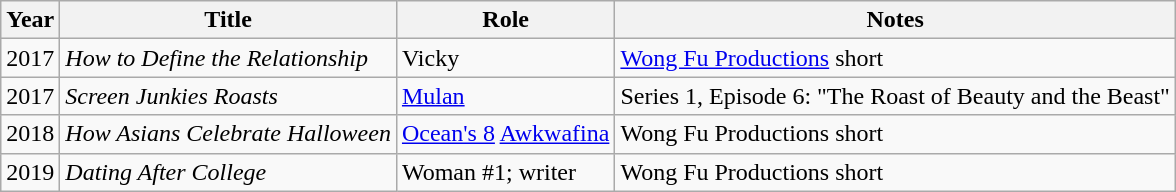<table class="wikitable sortable">
<tr>
<th>Year</th>
<th>Title</th>
<th>Role</th>
<th class="unsortable">Notes</th>
</tr>
<tr>
<td>2017</td>
<td><em>How to Define the Relationship</em></td>
<td>Vicky</td>
<td><a href='#'>Wong Fu Productions</a> short</td>
</tr>
<tr>
<td>2017</td>
<td><em>Screen Junkies Roasts</em></td>
<td><a href='#'>Mulan</a></td>
<td>Series 1, Episode 6: "The Roast of Beauty and the Beast"</td>
</tr>
<tr>
<td>2018</td>
<td><em>How Asians Celebrate Halloween</em></td>
<td><a href='#'>Ocean's 8</a> <a href='#'>Awkwafina</a></td>
<td>Wong Fu Productions short</td>
</tr>
<tr>
<td>2019</td>
<td><em>Dating After College</em></td>
<td>Woman #1; writer</td>
<td>Wong Fu Productions short</td>
</tr>
</table>
